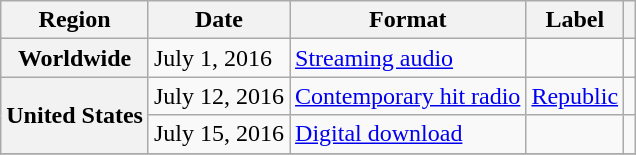<table class="wikitable plainrowheaders">
<tr>
<th scope="col">Region</th>
<th scope="col">Date</th>
<th scope="col">Format</th>
<th scope="col">Label</th>
<th scope="col"></th>
</tr>
<tr>
<th scope="row">Worldwide</th>
<td>July 1, 2016</td>
<td><a href='#'>Streaming audio</a></td>
<td></td>
<td align="center"></td>
</tr>
<tr>
<th scope="row" rowspan="2">United States</th>
<td>July 12, 2016</td>
<td><a href='#'>Contemporary hit radio</a></td>
<td><a href='#'>Republic</a></td>
<td align="center"></td>
</tr>
<tr>
<td>July 15, 2016</td>
<td><a href='#'>Digital download</a></td>
<td></td>
<td align="center"></td>
</tr>
<tr>
</tr>
</table>
